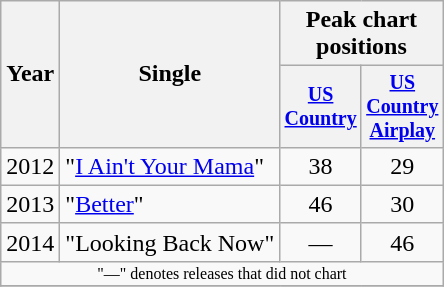<table class="wikitable" style="text-align:center;">
<tr>
<th rowspan="2">Year</th>
<th rowspan="2">Single</th>
<th colspan="2">Peak chart<br>positions</th>
</tr>
<tr style="font-size:smaller;">
<th width="45"><a href='#'>US Country</a></th>
<th width="45"><a href='#'>US Country Airplay</a></th>
</tr>
<tr>
<td>2012</td>
<td align="left">"<a href='#'>I Ain't Your Mama</a>"</td>
<td>38</td>
<td>29</td>
</tr>
<tr>
<td>2013</td>
<td align="left">"<a href='#'>Better</a>"</td>
<td>46</td>
<td>30</td>
</tr>
<tr>
<td>2014</td>
<td align="left">"Looking Back Now"</td>
<td>—</td>
<td>46</td>
</tr>
<tr>
<td colspan="4" style="font-size:8pt">"—" denotes releases that did not chart</td>
</tr>
<tr>
</tr>
</table>
